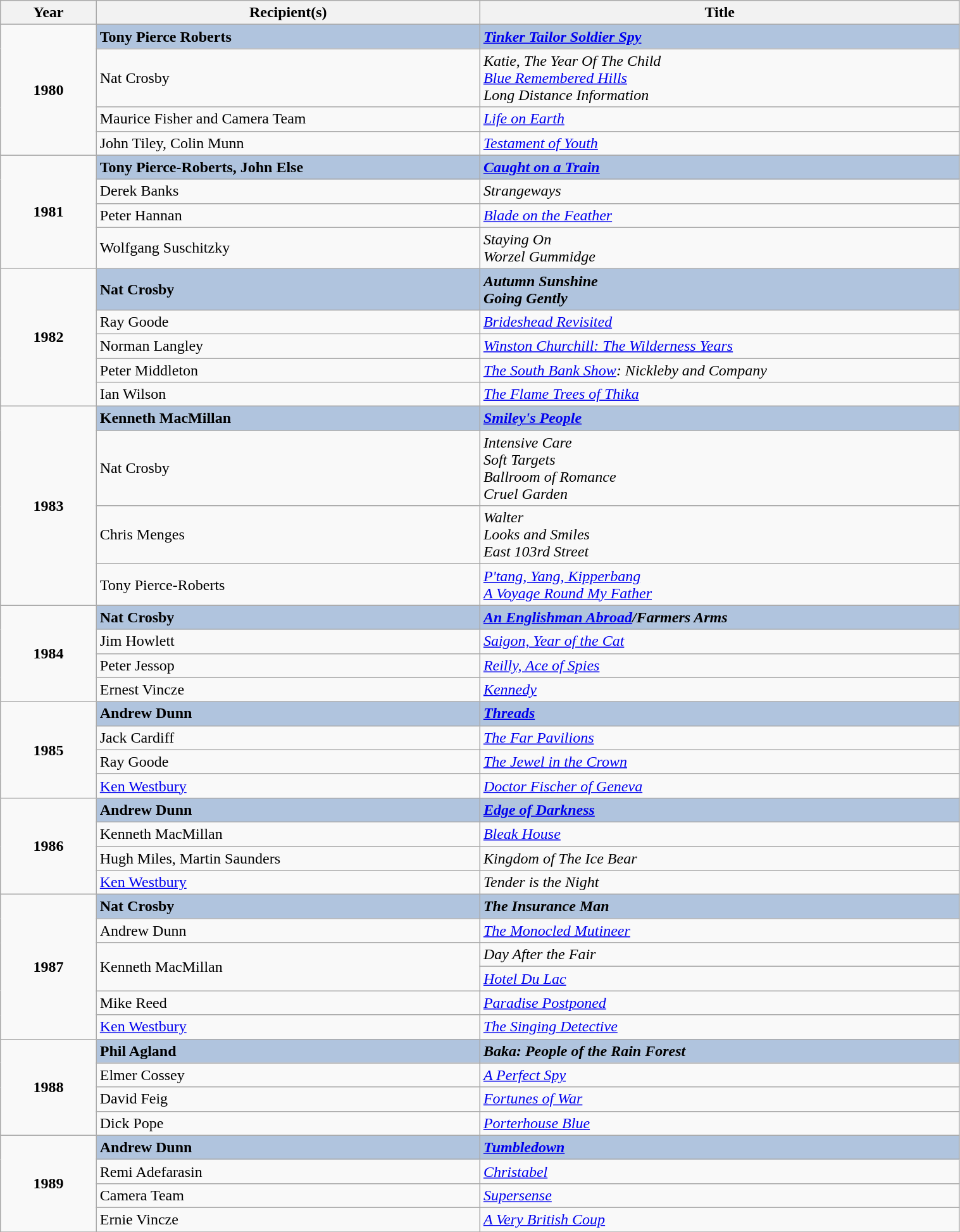<table class="wikitable" width="80%">
<tr>
<th width=5%>Year</th>
<th width=20%><strong>Recipient(s)</strong></th>
<th width=25%><strong>Title</strong></th>
</tr>
<tr>
<td rowspan="4" style="text-align:center;"><strong>1980</strong></td>
<td style="background:#B0C4DE;"><strong>Tony Pierce Roberts</strong></td>
<td style="background:#B0C4DE;"><strong><em><a href='#'>Tinker Tailor Soldier Spy</a></em></strong></td>
</tr>
<tr>
<td>Nat Crosby</td>
<td><em>Katie, The Year Of The Child<br><a href='#'>Blue Remembered Hills</a><br>Long Distance Information</em></td>
</tr>
<tr>
<td>Maurice Fisher and Camera Team</td>
<td><em><a href='#'>Life on Earth</a></em></td>
</tr>
<tr>
<td>John Tiley, Colin Munn</td>
<td><em><a href='#'>Testament of Youth</a></em></td>
</tr>
<tr>
<td rowspan="4" style="text-align:center;"><strong>1981</strong></td>
<td style="background:#B0C4DE;"><strong>Tony Pierce-Roberts, John Else</strong></td>
<td style="background:#B0C4DE;"><strong><em><a href='#'>Caught on a Train</a></em></strong></td>
</tr>
<tr>
<td>Derek Banks</td>
<td><em>Strangeways</em></td>
</tr>
<tr>
<td>Peter Hannan</td>
<td><em><a href='#'>Blade on the Feather</a></em></td>
</tr>
<tr>
<td>Wolfgang Suschitzky</td>
<td><em>Staying On<br>Worzel Gummidge</em></td>
</tr>
<tr>
<td rowspan="5" style="text-align:center;"><strong>1982</strong></td>
<td style="background:#B0C4DE;"><strong>Nat Crosby</strong></td>
<td style="background:#B0C4DE;"><strong><em>Autumn Sunshine<br>Going Gently</em></strong></td>
</tr>
<tr>
<td>Ray Goode</td>
<td><em><a href='#'>Brideshead Revisited</a></em></td>
</tr>
<tr>
<td>Norman Langley</td>
<td><em><a href='#'>Winston Churchill: The Wilderness Years</a></em></td>
</tr>
<tr>
<td>Peter Middleton</td>
<td><em><a href='#'>The South Bank Show</a>: Nickleby and Company</em></td>
</tr>
<tr>
<td>Ian Wilson</td>
<td><em><a href='#'>The Flame Trees of Thika</a></em></td>
</tr>
<tr>
<td rowspan="4" style="text-align:center;"><strong>1983</strong></td>
<td style="background:#B0C4DE;"><strong>Kenneth MacMillan</strong></td>
<td style="background:#B0C4DE;"><strong><em><a href='#'>Smiley's People</a></em></strong></td>
</tr>
<tr>
<td>Nat Crosby</td>
<td><em>Intensive Care<br>Soft Targets<br>Ballroom of Romance<br>Cruel Garden</em></td>
</tr>
<tr>
<td>Chris Menges</td>
<td><em>Walter<br>Looks and Smiles<br>East 103rd Street</em></td>
</tr>
<tr>
<td>Tony Pierce-Roberts</td>
<td><em><a href='#'>P'tang, Yang, Kipperbang</a><br><a href='#'>A Voyage Round My Father</a></em></td>
</tr>
<tr>
<td rowspan="4" style="text-align:center;"><strong>1984</strong></td>
<td style="background:#B0C4DE;"><strong>Nat Crosby</strong></td>
<td style="background:#B0C4DE;"><strong><em><a href='#'>An Englishman Abroad</a>/Farmers Arms</em></strong></td>
</tr>
<tr>
<td>Jim Howlett</td>
<td><em><a href='#'>Saigon, Year of the Cat</a></em></td>
</tr>
<tr>
<td>Peter Jessop</td>
<td><em><a href='#'>Reilly, Ace of Spies</a></em></td>
</tr>
<tr>
<td>Ernest Vincze</td>
<td><em><a href='#'>Kennedy</a></em></td>
</tr>
<tr>
<td rowspan="4" style="text-align:center;"><strong>1985</strong></td>
<td style="background:#B0C4DE;"><strong>Andrew Dunn</strong></td>
<td style="background:#B0C4DE;"><strong><em><a href='#'>Threads</a></em></strong></td>
</tr>
<tr>
<td>Jack Cardiff</td>
<td><em><a href='#'>The Far Pavilions</a></em></td>
</tr>
<tr>
<td>Ray Goode</td>
<td><em><a href='#'>The Jewel in the Crown</a></em></td>
</tr>
<tr>
<td><a href='#'>Ken Westbury</a></td>
<td><em><a href='#'>Doctor Fischer of Geneva</a></em></td>
</tr>
<tr>
<td rowspan="4" style="text-align:center;"><strong>1986</strong></td>
<td style="background:#B0C4DE;"><strong>Andrew Dunn</strong></td>
<td style="background:#B0C4DE;"><strong><em><a href='#'>Edge of Darkness</a></em></strong></td>
</tr>
<tr>
<td>Kenneth MacMillan</td>
<td><em><a href='#'>Bleak House</a></em></td>
</tr>
<tr>
<td>Hugh Miles, Martin Saunders</td>
<td><em>Kingdom of The Ice Bear</em></td>
</tr>
<tr>
<td><a href='#'>Ken Westbury</a></td>
<td><em>Tender is the Night</em></td>
</tr>
<tr>
<td rowspan="6" style="text-align:center;"><strong>1987</strong></td>
<td style="background:#B0C4DE;"><strong>Nat Crosby</strong></td>
<td style="background:#B0C4DE;"><strong><em>The Insurance Man</em></strong></td>
</tr>
<tr>
<td>Andrew Dunn</td>
<td><em><a href='#'>The Monocled Mutineer</a></em></td>
</tr>
<tr>
<td rowspan="2">Kenneth MacMillan</td>
<td><em>Day After the Fair</em></td>
</tr>
<tr>
<td><em><a href='#'>Hotel Du Lac</a></em></td>
</tr>
<tr>
<td>Mike Reed</td>
<td><em><a href='#'>Paradise Postponed</a></em></td>
</tr>
<tr>
<td><a href='#'>Ken Westbury</a></td>
<td><em><a href='#'>The Singing Detective</a></em></td>
</tr>
<tr>
<td rowspan="4" style="text-align:center;"><strong>1988</strong></td>
<td style="background:#B0C4DE;"><strong>Phil Agland</strong></td>
<td style="background:#B0C4DE;"><strong><em>Baka: People of the Rain Forest</em></strong></td>
</tr>
<tr>
<td>Elmer Cossey</td>
<td><em><a href='#'>A Perfect Spy</a></em></td>
</tr>
<tr>
<td>David Feig</td>
<td><em><a href='#'>Fortunes of War</a></em></td>
</tr>
<tr>
<td>Dick Pope</td>
<td><em><a href='#'>Porterhouse Blue</a></em></td>
</tr>
<tr>
<td rowspan="4" style="text-align:center;"><strong>1989</strong></td>
<td style="background:#B0C4DE;"><strong>Andrew Dunn</strong></td>
<td style="background:#B0C4DE;"><strong><em><a href='#'>Tumbledown</a></em></strong></td>
</tr>
<tr>
<td>Remi Adefarasin</td>
<td><em><a href='#'>Christabel</a></em></td>
</tr>
<tr>
<td>Camera Team</td>
<td><em><a href='#'>Supersense</a></em></td>
</tr>
<tr>
<td>Ernie Vincze</td>
<td><em><a href='#'>A Very British Coup</a></em></td>
</tr>
<tr>
</tr>
</table>
